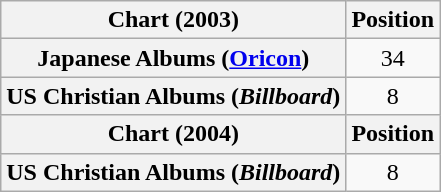<table class="wikitable sortable plainrowheaders">
<tr>
<th scope="col">Chart (2003)</th>
<th scope="col">Position</th>
</tr>
<tr>
<th scope="row">Japanese Albums (<a href='#'>Oricon</a>)</th>
<td style="text-align:center;">34</td>
</tr>
<tr>
<th scope="row">US Christian Albums (<em>Billboard</em>)</th>
<td align="center">8</td>
</tr>
<tr>
<th scope="col">Chart (2004)</th>
<th scope="col">Position</th>
</tr>
<tr>
<th scope="row">US Christian Albums (<em>Billboard</em>)</th>
<td align="center">8</td>
</tr>
</table>
